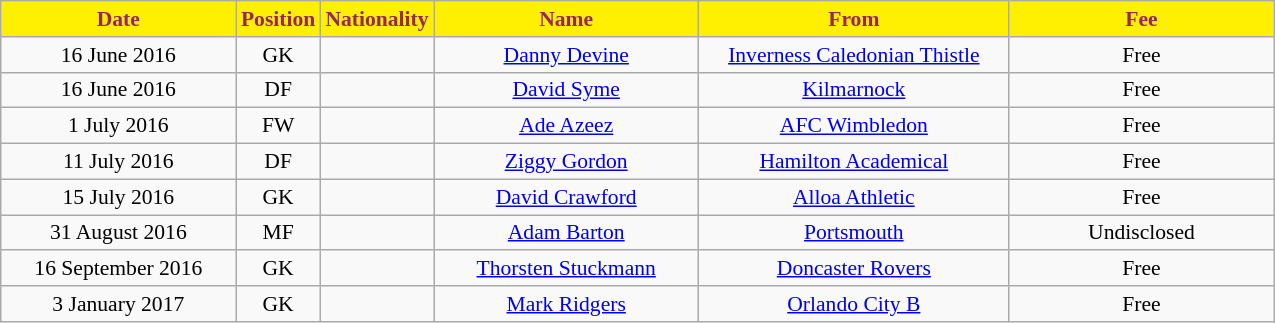<table class="wikitable"  style="text-align:center; font-size:90%; ">
<tr>
<th style="background:#FFEF00; color:#98285c; width:150px;">Date</th>
<th style="background:#FFEF00; color:#98285c; width:45px;">Position</th>
<th style="background:#FFEF00; color:#98285c; width:45px;">Nationality</th>
<th style="background:#FFEF00; color:#98285c; width:170px;">Name</th>
<th style="background:#FFEF00; color:#98285c; width:200px;">From</th>
<th style="background:#FFEF00; color:#98285c; width:170px;">Fee</th>
</tr>
<tr>
<td>16 June 2016</td>
<td>GK</td>
<td></td>
<td><a href='#'>Danny Devine</a></td>
<td><a href='#'>Inverness Caledonian Thistle</a></td>
<td>Free</td>
</tr>
<tr>
<td>16 June 2016</td>
<td>DF</td>
<td></td>
<td><a href='#'>David Syme</a></td>
<td><a href='#'>Kilmarnock</a></td>
<td>Free</td>
</tr>
<tr>
<td>1 July 2016</td>
<td>FW</td>
<td></td>
<td><a href='#'>Ade Azeez</a></td>
<td><a href='#'>AFC Wimbledon</a></td>
<td>Free</td>
</tr>
<tr>
<td>11 July 2016</td>
<td>DF</td>
<td></td>
<td><a href='#'>Ziggy Gordon</a></td>
<td><a href='#'>Hamilton Academical</a></td>
<td>Free</td>
</tr>
<tr>
<td>15 July 2016</td>
<td>GK</td>
<td></td>
<td><a href='#'>David Crawford</a></td>
<td><a href='#'>Alloa Athletic</a></td>
<td>Free</td>
</tr>
<tr>
<td>31 August 2016</td>
<td>MF</td>
<td></td>
<td><a href='#'>Adam Barton</a></td>
<td><a href='#'>Portsmouth</a></td>
<td>Undisclosed</td>
</tr>
<tr>
<td>16 September 2016</td>
<td>GK</td>
<td></td>
<td><a href='#'>Thorsten Stuckmann</a></td>
<td><a href='#'>Doncaster Rovers</a></td>
<td>Free</td>
</tr>
<tr>
<td>3 January 2017</td>
<td>GK</td>
<td></td>
<td><a href='#'>Mark Ridgers</a></td>
<td><a href='#'>Orlando City B</a></td>
<td>Free</td>
</tr>
</table>
